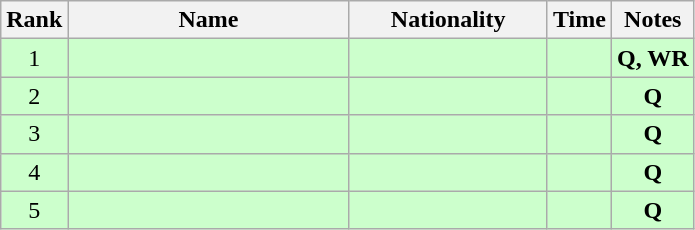<table class="wikitable sortable" style="text-align:center">
<tr>
<th>Rank</th>
<th style="width:180px">Name</th>
<th style="width:125px">Nationality</th>
<th>Time</th>
<th>Notes</th>
</tr>
<tr style="background:#cfc;">
<td>1</td>
<td style="text-align:left;"></td>
<td style="text-align:left;"></td>
<td></td>
<td><strong>Q, WR</strong></td>
</tr>
<tr style="background:#cfc;">
<td>2</td>
<td style="text-align:left;"></td>
<td style="text-align:left;"></td>
<td></td>
<td><strong>Q</strong></td>
</tr>
<tr style="background:#cfc;">
<td>3</td>
<td style="text-align:left;"></td>
<td style="text-align:left;"></td>
<td></td>
<td><strong>Q</strong></td>
</tr>
<tr style="background:#cfc;">
<td>4</td>
<td style="text-align:left;"></td>
<td style="text-align:left;"></td>
<td></td>
<td><strong>Q</strong></td>
</tr>
<tr style="background:#cfc;">
<td>5</td>
<td style="text-align:left;"></td>
<td style="text-align:left;"></td>
<td></td>
<td><strong>Q</strong></td>
</tr>
</table>
